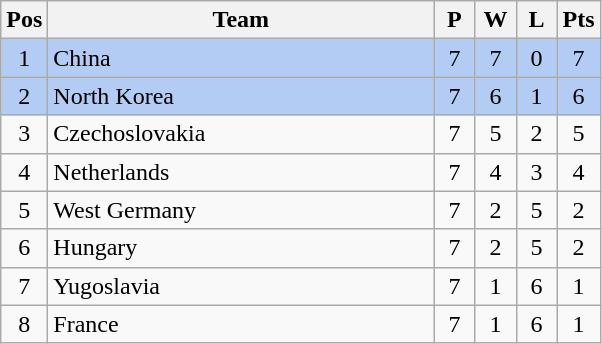<table class="wikitable" style="font-size: 100%">
<tr>
<th width=15>Pos</th>
<th width=250>Team</th>
<th width=20>P</th>
<th width=20>W</th>
<th width=20>L</th>
<th width=20>Pts</th>
</tr>
<tr align=center style="background: #b2ccf4;">
<td>1</td>
<td align="left"> China</td>
<td>7</td>
<td>7</td>
<td>0</td>
<td>7</td>
</tr>
<tr align=center style="background: #b2ccf4;">
<td>2</td>
<td align="left"> North Korea</td>
<td>7</td>
<td>6</td>
<td>1</td>
<td>6</td>
</tr>
<tr align=center>
<td>3</td>
<td align="left"> Czechoslovakia</td>
<td>7</td>
<td>5</td>
<td>2</td>
<td>5</td>
</tr>
<tr align=center>
<td>4</td>
<td align="left"> Netherlands</td>
<td>7</td>
<td>4</td>
<td>3</td>
<td>4</td>
</tr>
<tr align=center>
<td>5</td>
<td align="left"> West Germany</td>
<td>7</td>
<td>2</td>
<td>5</td>
<td>2</td>
</tr>
<tr align=center>
<td>6</td>
<td align="left"> Hungary</td>
<td>7</td>
<td>2</td>
<td>5</td>
<td>2</td>
</tr>
<tr align=center>
<td>7</td>
<td align="left"> Yugoslavia</td>
<td>7</td>
<td>1</td>
<td>6</td>
<td>1</td>
</tr>
<tr align=center>
<td>8</td>
<td align="left"> France</td>
<td>7</td>
<td>1</td>
<td>6</td>
<td>1</td>
</tr>
</table>
